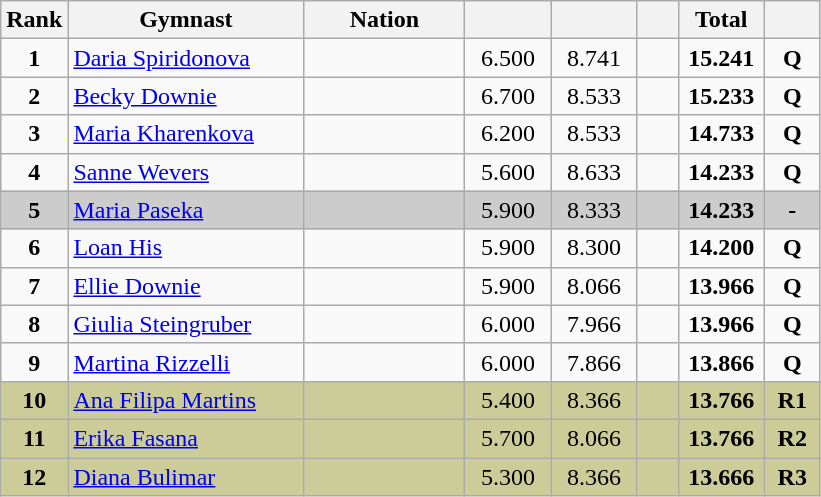<table class="wikitable sortable" style="text-align:center; font-size:100%">
<tr>
<th scope="col"  style="width:15px;">Rank</th>
<th scope="col"  style="width:150px;">Gymnast</th>
<th scope="col"  style="width:100px;">Nation</th>
<th scope="col"  style="width:50px;"></th>
<th scope="col"  style="width:50px;"></th>
<th scope="col"  style="width:20px;"></th>
<th scope="col"  style="width:50px;">Total</th>
<th scope="col"  style="width:30px;"></th>
</tr>
<tr>
<td scope=row style="text-align:center"><strong>1</strong></td>
<td align=left><a href='#'>Daria Spiridonova</a></td>
<td style="text-align:left;"></td>
<td>6.500</td>
<td>8.741</td>
<td></td>
<td><strong>15.241</strong></td>
<td><strong>Q</strong></td>
</tr>
<tr>
<td scope=row style="text-align:center"><strong>2</strong></td>
<td align=left><a href='#'>Becky Downie</a></td>
<td style="text-align:left;"></td>
<td>6.700</td>
<td>8.533</td>
<td></td>
<td><strong>15.233</strong></td>
<td><strong>Q</strong></td>
</tr>
<tr>
<td scope=row style="text-align:center"><strong>3</strong></td>
<td align=left><a href='#'>Maria Kharenkova</a></td>
<td style="text-align:left;"></td>
<td>6.200</td>
<td>8.533</td>
<td></td>
<td><strong>14.733</strong></td>
<td><strong>Q</strong></td>
</tr>
<tr>
<td scope=row style="text-align:center"><strong>4</strong></td>
<td align=left><a href='#'>Sanne Wevers</a></td>
<td style="text-align:left;"></td>
<td>5.600</td>
<td>8.633</td>
<td></td>
<td><strong>14.233</strong></td>
<td><strong>Q</strong></td>
</tr>
<tr style="background:#cccccc;">
<td scope=row style="text-align:center"><strong>5</strong></td>
<td align=left><a href='#'>Maria Paseka</a></td>
<td style="text-align:left;"></td>
<td>5.900</td>
<td>8.333</td>
<td></td>
<td><strong>14.233</strong></td>
<td><strong>-</strong></td>
</tr>
<tr>
<td scope=row style="text-align:center"><strong>6</strong></td>
<td align=left><a href='#'>Loan His</a></td>
<td style="text-align:left;"></td>
<td>5.900</td>
<td>8.300</td>
<td></td>
<td><strong>14.200</strong></td>
<td><strong>Q</strong></td>
</tr>
<tr>
<td scope=row style="text-align:center"><strong>7</strong></td>
<td align=left><a href='#'>Ellie Downie</a></td>
<td style="text-align:left;"></td>
<td>5.900</td>
<td>8.066</td>
<td></td>
<td><strong>13.966</strong></td>
<td><strong>Q</strong></td>
</tr>
<tr>
<td scope=row style="text-align:center"><strong>8</strong></td>
<td align=left><a href='#'>Giulia Steingruber</a></td>
<td style="text-align:left;"></td>
<td>6.000</td>
<td>7.966</td>
<td></td>
<td><strong>13.966</strong></td>
<td><strong>Q</strong></td>
</tr>
<tr>
<td scope=row style="text-align:center"><strong>9</strong></td>
<td align=left><a href='#'>Martina Rizzelli</a></td>
<td style="text-align:left;"></td>
<td>6.000</td>
<td>7.866</td>
<td></td>
<td><strong>13.866</strong></td>
<td><strong>Q</strong></td>
</tr>
<tr style="background:#cccc99;">
<td scope=row style="text-align:center"><strong>10</strong></td>
<td align=left><a href='#'>Ana Filipa Martins</a></td>
<td style="text-align:left;"></td>
<td>5.400</td>
<td>8.366</td>
<td></td>
<td><strong>13.766</strong></td>
<td><strong>R1</strong></td>
</tr>
<tr style="background:#cccc99;">
<td scope=row style="text-align:center"><strong>11</strong></td>
<td align=left><a href='#'>Erika Fasana</a></td>
<td style="text-align:left;"></td>
<td>5.700</td>
<td>8.066</td>
<td></td>
<td><strong>13.766</strong></td>
<td><strong>R2</strong></td>
</tr>
<tr style="background:#cccc99;">
<td scope=row style="text-align:center"><strong>12</strong></td>
<td align=left><a href='#'>Diana Bulimar</a></td>
<td style="text-align:left;"></td>
<td>5.300</td>
<td>8.366</td>
<td></td>
<td><strong>13.666</strong></td>
<td><strong>R3</strong></td>
</tr>
</table>
